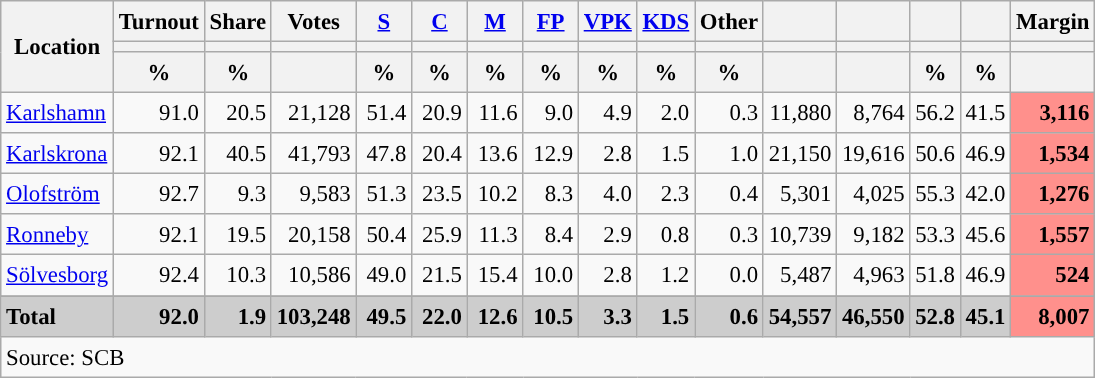<table class="wikitable sortable" style="text-align:right; font-size:95%; line-height:20px;">
<tr>
<th rowspan="3">Location</th>
<th>Turnout</th>
<th>Share</th>
<th>Votes</th>
<th width="30px" class="unsortable"><a href='#'>S</a></th>
<th width="30px" class="unsortable"><a href='#'>C</a></th>
<th width="30px" class="unsortable"><a href='#'>M</a></th>
<th width="30px" class="unsortable"><a href='#'>FP</a></th>
<th width="30px" class="unsortable"><a href='#'>VPK</a></th>
<th width="30px" class="unsortable"><a href='#'>KDS</a></th>
<th width="30px" class="unsortable">Other</th>
<th></th>
<th></th>
<th></th>
<th></th>
<th>Margin</th>
</tr>
<tr>
<th></th>
<th></th>
<th></th>
<th style="background:"></th>
<th style="background:"></th>
<th style="background:"></th>
<th style="background:"></th>
<th style="background:"></th>
<th style="background:"></th>
<th style="background:"></th>
<th style="background:"></th>
<th style="background:"></th>
<th style="background:"></th>
<th style="background:"></th>
<th></th>
</tr>
<tr>
<th data-sort-type="number">%</th>
<th data-sort-type="number">%</th>
<th></th>
<th data-sort-type="number">%</th>
<th data-sort-type="number">%</th>
<th data-sort-type="number">%</th>
<th data-sort-type="number">%</th>
<th data-sort-type="number">%</th>
<th data-sort-type="number">%</th>
<th data-sort-type="number">%</th>
<th data-sort-type="number"></th>
<th data-sort-type="number"></th>
<th data-sort-type="number">%</th>
<th data-sort-type="number">%</th>
<th data-sort-type="number"></th>
</tr>
<tr>
<td align=left><a href='#'>Karlshamn</a></td>
<td>91.0</td>
<td>20.5</td>
<td>21,128</td>
<td>51.4</td>
<td>20.9</td>
<td>11.6</td>
<td>9.0</td>
<td>4.9</td>
<td>2.0</td>
<td>0.3</td>
<td>11,880</td>
<td>8,764</td>
<td>56.2</td>
<td>41.5</td>
<td bgcolor=#ff908c><strong>3,116</strong></td>
</tr>
<tr>
<td align=left><a href='#'>Karlskrona</a></td>
<td>92.1</td>
<td>40.5</td>
<td>41,793</td>
<td>47.8</td>
<td>20.4</td>
<td>13.6</td>
<td>12.9</td>
<td>2.8</td>
<td>1.5</td>
<td>1.0</td>
<td>21,150</td>
<td>19,616</td>
<td>50.6</td>
<td>46.9</td>
<td bgcolor=#ff908c><strong>1,534</strong></td>
</tr>
<tr>
<td align=left><a href='#'>Olofström</a></td>
<td>92.7</td>
<td>9.3</td>
<td>9,583</td>
<td>51.3</td>
<td>23.5</td>
<td>10.2</td>
<td>8.3</td>
<td>4.0</td>
<td>2.3</td>
<td>0.4</td>
<td>5,301</td>
<td>4,025</td>
<td>55.3</td>
<td>42.0</td>
<td bgcolor=#ff908c><strong>1,276</strong></td>
</tr>
<tr>
<td align=left><a href='#'>Ronneby</a></td>
<td>92.1</td>
<td>19.5</td>
<td>20,158</td>
<td>50.4</td>
<td>25.9</td>
<td>11.3</td>
<td>8.4</td>
<td>2.9</td>
<td>0.8</td>
<td>0.3</td>
<td>10,739</td>
<td>9,182</td>
<td>53.3</td>
<td>45.6</td>
<td bgcolor=#ff908c><strong>1,557</strong></td>
</tr>
<tr>
<td align=left><a href='#'>Sölvesborg</a></td>
<td>92.4</td>
<td>10.3</td>
<td>10,586</td>
<td>49.0</td>
<td>21.5</td>
<td>15.4</td>
<td>10.0</td>
<td>2.8</td>
<td>1.2</td>
<td>0.0</td>
<td>5,487</td>
<td>4,963</td>
<td>51.8</td>
<td>46.9</td>
<td bgcolor=#ff908c><strong>524</strong></td>
</tr>
<tr>
</tr>
<tr style="background:#CDCDCD;">
<td align=left><strong>Total</strong></td>
<td><strong>92.0</strong></td>
<td><strong>1.9</strong></td>
<td><strong>103,248</strong></td>
<td><strong>49.5</strong></td>
<td><strong>22.0</strong></td>
<td><strong>12.6</strong></td>
<td><strong>10.5</strong></td>
<td><strong>3.3</strong></td>
<td><strong>1.5</strong></td>
<td><strong>0.6</strong></td>
<td><strong>54,557</strong></td>
<td><strong>46,550</strong></td>
<td><strong>52.8</strong></td>
<td><strong>45.1</strong></td>
<td bgcolor=#ff908c><strong>8,007</strong></td>
</tr>
<tr>
<td align=left colspan=16>Source: SCB </td>
</tr>
</table>
